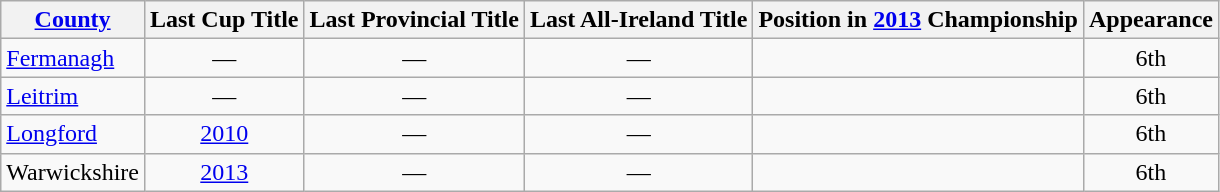<table class="wikitable sortable" style="text-align:center">
<tr>
<th><a href='#'>County</a></th>
<th>Last Cup Title</th>
<th>Last Provincial Title</th>
<th>Last All-Ireland Title</th>
<th>Position in <a href='#'>2013</a> Championship</th>
<th>Appearance</th>
</tr>
<tr>
<td style="text-align:left"> <a href='#'>Fermanagh</a></td>
<td>—</td>
<td>—</td>
<td>—</td>
<td></td>
<td>6th</td>
</tr>
<tr>
<td style="text-align:left"> <a href='#'>Leitrim</a></td>
<td>—</td>
<td>—</td>
<td>—</td>
<td></td>
<td>6th</td>
</tr>
<tr>
<td style="text-align:left"> <a href='#'>Longford</a></td>
<td><a href='#'>2010</a></td>
<td>—</td>
<td>—</td>
<td></td>
<td>6th</td>
</tr>
<tr>
<td style="text-align:left">Warwickshire</td>
<td><a href='#'>2013</a></td>
<td>—</td>
<td>—</td>
<td></td>
<td>6th</td>
</tr>
</table>
